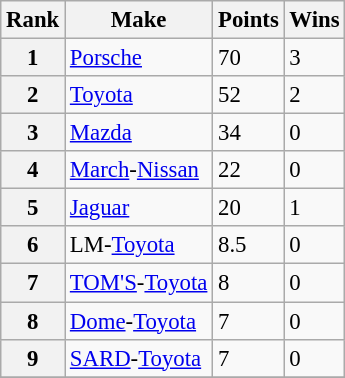<table class="wikitable" style="font-size: 95%;">
<tr>
<th>Rank</th>
<th>Make</th>
<th>Points</th>
<th>Wins</th>
</tr>
<tr>
<th>1</th>
<td><a href='#'>Porsche</a></td>
<td>70</td>
<td>3</td>
</tr>
<tr>
<th>2</th>
<td><a href='#'>Toyota</a></td>
<td>52</td>
<td>2</td>
</tr>
<tr>
<th>3</th>
<td><a href='#'>Mazda</a></td>
<td>34</td>
<td>0</td>
</tr>
<tr>
<th>4</th>
<td><a href='#'>March</a>-<a href='#'>Nissan</a></td>
<td>22</td>
<td>0</td>
</tr>
<tr>
<th>5</th>
<td><a href='#'>Jaguar</a></td>
<td>20</td>
<td>1</td>
</tr>
<tr>
<th>6</th>
<td>LM-<a href='#'>Toyota</a></td>
<td>8.5</td>
<td>0</td>
</tr>
<tr>
<th>7</th>
<td><a href='#'>TOM'S</a>-<a href='#'>Toyota</a></td>
<td>8</td>
<td>0</td>
</tr>
<tr>
<th>8</th>
<td><a href='#'>Dome</a>-<a href='#'>Toyota</a></td>
<td>7</td>
<td>0</td>
</tr>
<tr>
<th>9</th>
<td><a href='#'>SARD</a>-<a href='#'>Toyota</a></td>
<td>7</td>
<td>0</td>
</tr>
<tr>
</tr>
</table>
